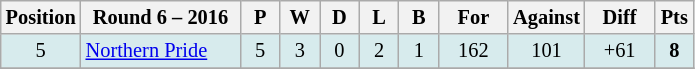<table class="wikitable" style="text-align:center; font-size:85%;">
<tr>
<th width=40 abbr="Position">Position</th>
<th width=100>Round 6 – 2016</th>
<th width=20 abbr="Played">P</th>
<th width=20 abbr="Won">W</th>
<th width=20 abbr="Drawn">D</th>
<th width=20 abbr="Lost">L</th>
<th width=20 abbr="Bye">B</th>
<th width=40 abbr="Points for">For</th>
<th width=40 abbr="Points against">Against</th>
<th width=40 abbr="Points difference">Diff</th>
<th width=20 abbr="Points">Pts</th>
</tr>
<tr style="background: #d7ebed;">
<td>5</td>
<td style="text-align:left;"> <a href='#'>Northern Pride</a></td>
<td>5</td>
<td>3</td>
<td>0</td>
<td>2</td>
<td>1</td>
<td>162</td>
<td>101</td>
<td>+61</td>
<td><strong>8</strong></td>
</tr>
<tr>
</tr>
</table>
